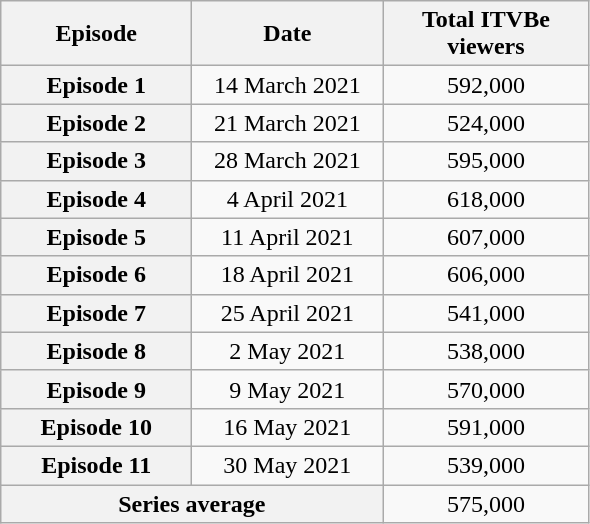<table class="wikitable sortable" style="text-align:center">
<tr>
<th scope="col" style="width:120px;">Episode</th>
<th scope="col" style="width:120px;">Date</th>
<th scope="col" style="width:130px;">Total ITVBe viewers</th>
</tr>
<tr>
<th scope="row">Episode 1</th>
<td>14 March 2021</td>
<td>592,000</td>
</tr>
<tr>
<th scope="row">Episode 2</th>
<td>21 March 2021</td>
<td>524,000</td>
</tr>
<tr>
<th scope="row">Episode 3</th>
<td>28 March 2021</td>
<td>595,000</td>
</tr>
<tr>
<th scope="row">Episode 4</th>
<td>4 April 2021</td>
<td>618,000</td>
</tr>
<tr>
<th scope="row">Episode 5</th>
<td>11 April 2021</td>
<td>607,000</td>
</tr>
<tr>
<th scope="row">Episode 6</th>
<td>18 April 2021</td>
<td>606,000</td>
</tr>
<tr>
<th scope="row">Episode 7</th>
<td>25 April 2021</td>
<td>541,000</td>
</tr>
<tr>
<th scope="row">Episode 8</th>
<td>2 May 2021</td>
<td>538,000</td>
</tr>
<tr>
<th scope="row">Episode 9</th>
<td>9 May 2021</td>
<td>570,000</td>
</tr>
<tr>
<th scope="row">Episode 10</th>
<td>16 May 2021</td>
<td>591,000</td>
</tr>
<tr>
<th scope="row">Episode 11</th>
<td>30 May 2021</td>
<td>539,000</td>
</tr>
<tr>
<th scope="row" colspan="2">Series average</th>
<td>575,000</td>
</tr>
</table>
